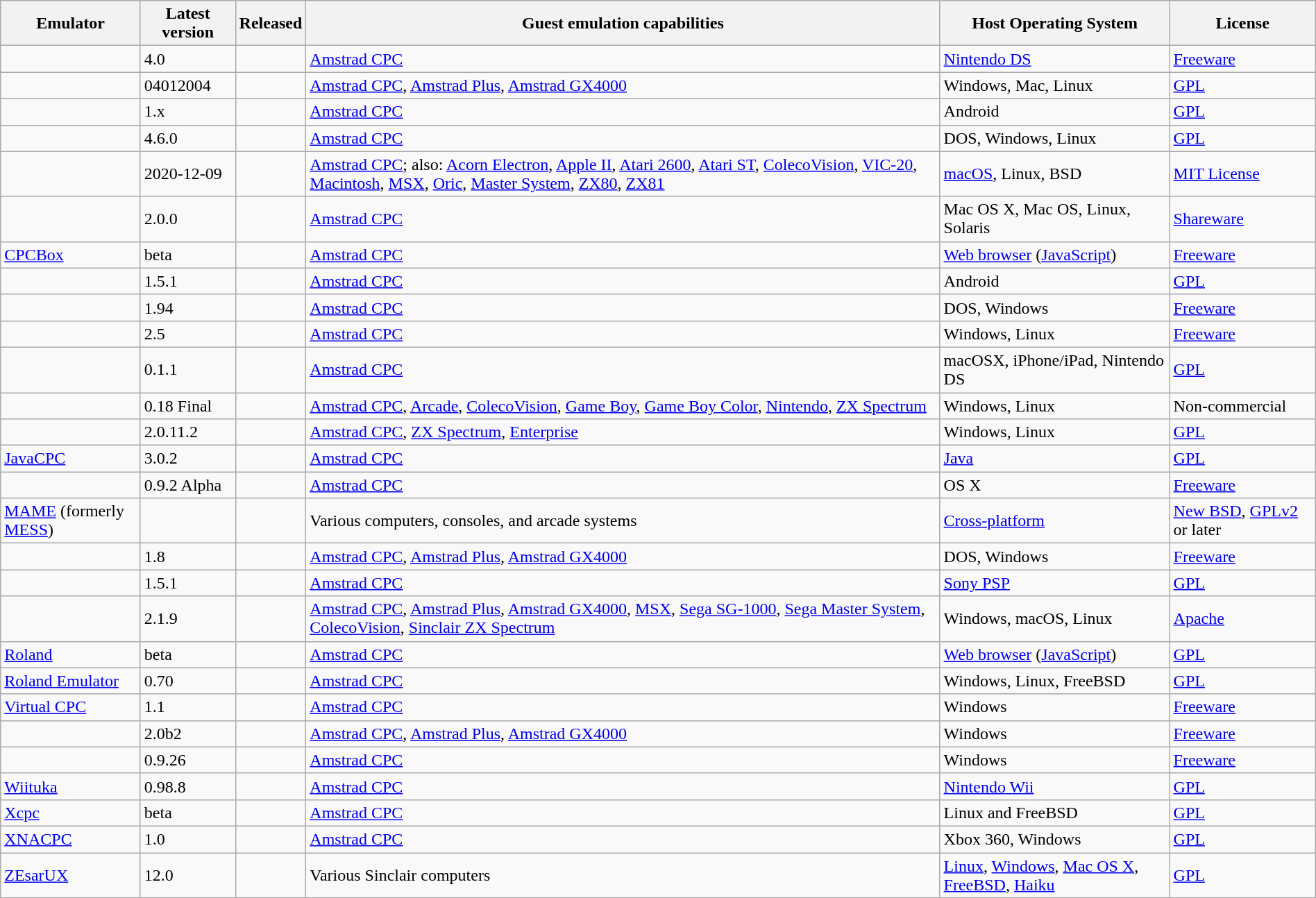<table class="wikitable sortable" style="width:100%">
<tr>
<th>Emulator</th>
<th>Latest version</th>
<th>Released</th>
<th>Guest emulation capabilities</th>
<th>Host Operating System</th>
<th>License</th>
</tr>
<tr>
<td></td>
<td>4.0</td>
<td></td>
<td><a href='#'>Amstrad CPC</a></td>
<td><a href='#'>Nintendo DS</a></td>
<td><a href='#'>Freeware</a></td>
</tr>
<tr>
<td></td>
<td>04012004</td>
<td></td>
<td><a href='#'>Amstrad CPC</a>, <a href='#'>Amstrad Plus</a>, <a href='#'>Amstrad GX4000</a></td>
<td>Windows, Mac, Linux</td>
<td><a href='#'>GPL</a></td>
</tr>
<tr>
<td></td>
<td>1.x</td>
<td></td>
<td><a href='#'>Amstrad CPC</a></td>
<td>Android</td>
<td><a href='#'>GPL</a></td>
</tr>
<tr>
<td></td>
<td>4.6.0</td>
<td></td>
<td><a href='#'>Amstrad CPC</a></td>
<td>DOS, Windows, Linux</td>
<td><a href='#'>GPL</a></td>
</tr>
<tr>
<td></td>
<td>2020-12-09</td>
<td></td>
<td><a href='#'>Amstrad CPC</a>; also: <a href='#'>Acorn Electron</a>, <a href='#'>Apple II</a>, <a href='#'>Atari 2600</a>, <a href='#'>Atari ST</a>, <a href='#'>ColecoVision</a>, <a href='#'>VIC-20</a>, <a href='#'>Macintosh</a>, <a href='#'>MSX</a>, <a href='#'>Oric</a>, <a href='#'>Master System</a>, <a href='#'>ZX80</a>, <a href='#'>ZX81</a></td>
<td><a href='#'>macOS</a>, Linux, BSD</td>
<td><a href='#'>MIT License</a></td>
</tr>
<tr>
<td></td>
<td>2.0.0</td>
<td></td>
<td><a href='#'>Amstrad CPC</a></td>
<td>Mac OS X, Mac OS, Linux, Solaris</td>
<td><a href='#'>Shareware</a></td>
</tr>
<tr>
<td><a href='#'>CPCBox</a></td>
<td>beta</td>
<td></td>
<td><a href='#'>Amstrad CPC</a></td>
<td><a href='#'>Web browser</a> (<a href='#'>JavaScript</a>)</td>
<td><a href='#'>Freeware</a></td>
</tr>
<tr>
<td></td>
<td>1.5.1</td>
<td></td>
<td><a href='#'>Amstrad CPC</a></td>
<td>Android</td>
<td><a href='#'>GPL</a></td>
</tr>
<tr>
<td></td>
<td>1.94</td>
<td></td>
<td><a href='#'>Amstrad CPC</a></td>
<td>DOS, Windows</td>
<td><a href='#'>Freeware</a></td>
</tr>
<tr>
<td></td>
<td>2.5</td>
<td></td>
<td><a href='#'>Amstrad CPC</a></td>
<td>Windows, Linux</td>
<td><a href='#'>Freeware</a></td>
</tr>
<tr>
<td></td>
<td>0.1.1</td>
<td></td>
<td><a href='#'>Amstrad CPC</a></td>
<td>macOSX, iPhone/iPad, Nintendo DS</td>
<td><a href='#'>GPL</a></td>
</tr>
<tr>
<td></td>
<td>0.18 Final</td>
<td></td>
<td><a href='#'>Amstrad CPC</a>, <a href='#'>Arcade</a>, <a href='#'>ColecoVision</a>, <a href='#'>Game Boy</a>, <a href='#'>Game Boy Color</a>, <a href='#'>Nintendo</a>, <a href='#'>ZX Spectrum</a></td>
<td>Windows, Linux</td>
<td>Non-commercial</td>
</tr>
<tr>
<td></td>
<td>2.0.11.2</td>
<td></td>
<td><a href='#'>Amstrad CPC</a>, <a href='#'>ZX Spectrum</a>, <a href='#'>Enterprise</a></td>
<td>Windows, Linux</td>
<td><a href='#'>GPL</a></td>
</tr>
<tr>
<td><a href='#'>JavaCPC</a></td>
<td>3.0.2</td>
<td></td>
<td><a href='#'>Amstrad CPC</a></td>
<td><a href='#'>Java</a></td>
<td><a href='#'>GPL</a></td>
</tr>
<tr>
<td></td>
<td>0.9.2 Alpha</td>
<td></td>
<td><a href='#'>Amstrad CPC</a></td>
<td>OS X</td>
<td><a href='#'>Freeware</a></td>
</tr>
<tr>
<td><a href='#'>MAME</a> (formerly <a href='#'>MESS</a>)</td>
<td></td>
<td></td>
<td>Various computers, consoles, and arcade systems</td>
<td><a href='#'>Cross-platform</a></td>
<td><a href='#'>New BSD</a>, <a href='#'>GPLv2</a> or later</td>
</tr>
<tr>
<td></td>
<td>1.8</td>
<td></td>
<td><a href='#'>Amstrad CPC</a>, <a href='#'>Amstrad Plus</a>, <a href='#'>Amstrad GX4000</a></td>
<td>DOS, Windows</td>
<td><a href='#'>Freeware</a></td>
</tr>
<tr>
<td></td>
<td>1.5.1</td>
<td></td>
<td><a href='#'>Amstrad CPC</a></td>
<td><a href='#'>Sony PSP</a></td>
<td><a href='#'>GPL</a></td>
</tr>
<tr>
<td></td>
<td>2.1.9</td>
<td></td>
<td><a href='#'>Amstrad CPC</a>, <a href='#'>Amstrad Plus</a>, <a href='#'>Amstrad GX4000</a>, <a href='#'>MSX</a>, <a href='#'>Sega SG-1000</a>, <a href='#'>Sega Master System</a>, <a href='#'>ColecoVision</a>, <a href='#'>Sinclair ZX Spectrum</a></td>
<td>Windows, macOS, Linux</td>
<td><a href='#'>Apache</a></td>
</tr>
<tr>
<td><a href='#'>Roland</a></td>
<td>beta</td>
<td></td>
<td><a href='#'>Amstrad CPC</a></td>
<td><a href='#'>Web browser</a> (<a href='#'>JavaScript</a>)</td>
<td><a href='#'>GPL</a></td>
</tr>
<tr>
<td><a href='#'>Roland Emulator</a></td>
<td>0.70</td>
<td></td>
<td><a href='#'>Amstrad CPC</a></td>
<td>Windows, Linux, FreeBSD</td>
<td><a href='#'>GPL</a></td>
</tr>
<tr>
<td><a href='#'>Virtual CPC</a></td>
<td>1.1</td>
<td></td>
<td><a href='#'>Amstrad CPC</a></td>
<td>Windows</td>
<td><a href='#'>Freeware</a></td>
</tr>
<tr>
<td></td>
<td>2.0b2</td>
<td></td>
<td><a href='#'>Amstrad CPC</a>, <a href='#'>Amstrad Plus</a>, <a href='#'>Amstrad GX4000</a></td>
<td>Windows</td>
<td><a href='#'>Freeware</a></td>
</tr>
<tr>
<td></td>
<td>0.9.26</td>
<td></td>
<td><a href='#'>Amstrad CPC</a></td>
<td>Windows</td>
<td><a href='#'>Freeware</a></td>
</tr>
<tr>
<td><a href='#'>Wiituka</a></td>
<td>0.98.8</td>
<td></td>
<td><a href='#'>Amstrad CPC</a></td>
<td><a href='#'>Nintendo Wii</a></td>
<td><a href='#'>GPL</a></td>
</tr>
<tr>
<td><a href='#'>Xcpc</a></td>
<td>beta</td>
<td></td>
<td><a href='#'>Amstrad CPC</a></td>
<td>Linux and FreeBSD</td>
<td><a href='#'>GPL</a></td>
</tr>
<tr>
<td><a href='#'>XNACPC</a></td>
<td>1.0</td>
<td></td>
<td><a href='#'>Amstrad CPC</a></td>
<td>Xbox 360, Windows</td>
<td><a href='#'>GPL</a></td>
</tr>
<tr>
<td><a href='#'>ZEsarUX</a></td>
<td>12.0</td>
<td></td>
<td>Various Sinclair computers</td>
<td><a href='#'>Linux</a>, <a href='#'>Windows</a>, <a href='#'>Mac OS X</a>, <a href='#'>FreeBSD</a>, <a href='#'>Haiku</a></td>
<td><a href='#'>GPL</a></td>
</tr>
</table>
